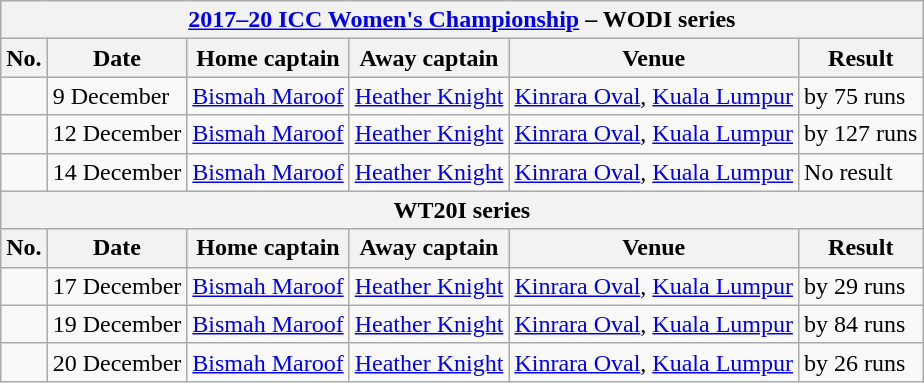<table class="wikitable">
<tr>
<th colspan="9"><a href='#'>2017–20 ICC Women's Championship</a> – WODI series</th>
</tr>
<tr>
<th>No.</th>
<th>Date</th>
<th>Home captain</th>
<th>Away captain</th>
<th>Venue</th>
<th>Result</th>
</tr>
<tr>
<td></td>
<td>9 December</td>
<td><a href='#'>Bismah Maroof</a></td>
<td><a href='#'>Heather Knight</a></td>
<td><a href='#'>Kinrara Oval</a>, <a href='#'>Kuala Lumpur</a></td>
<td> by 75 runs</td>
</tr>
<tr>
<td></td>
<td>12 December</td>
<td><a href='#'>Bismah Maroof</a></td>
<td><a href='#'>Heather Knight</a></td>
<td><a href='#'>Kinrara Oval</a>, <a href='#'>Kuala Lumpur</a></td>
<td> by 127 runs</td>
</tr>
<tr>
<td></td>
<td>14 December</td>
<td><a href='#'>Bismah Maroof</a></td>
<td><a href='#'>Heather Knight</a></td>
<td><a href='#'>Kinrara Oval</a>, <a href='#'>Kuala Lumpur</a></td>
<td>No result</td>
</tr>
<tr>
<th colspan="9">WT20I series</th>
</tr>
<tr>
<th>No.</th>
<th>Date</th>
<th>Home captain</th>
<th>Away captain</th>
<th>Venue</th>
<th>Result</th>
</tr>
<tr>
<td></td>
<td>17 December</td>
<td><a href='#'>Bismah Maroof</a></td>
<td><a href='#'>Heather Knight</a></td>
<td><a href='#'>Kinrara Oval</a>, <a href='#'>Kuala Lumpur</a></td>
<td> by 29 runs</td>
</tr>
<tr>
<td></td>
<td>19 December</td>
<td><a href='#'>Bismah Maroof</a></td>
<td><a href='#'>Heather Knight</a></td>
<td><a href='#'>Kinrara Oval</a>, <a href='#'>Kuala Lumpur</a></td>
<td> by 84 runs</td>
</tr>
<tr>
<td></td>
<td>20 December</td>
<td><a href='#'>Bismah Maroof</a></td>
<td><a href='#'>Heather Knight</a></td>
<td><a href='#'>Kinrara Oval</a>, <a href='#'>Kuala Lumpur</a></td>
<td> by 26 runs</td>
</tr>
</table>
